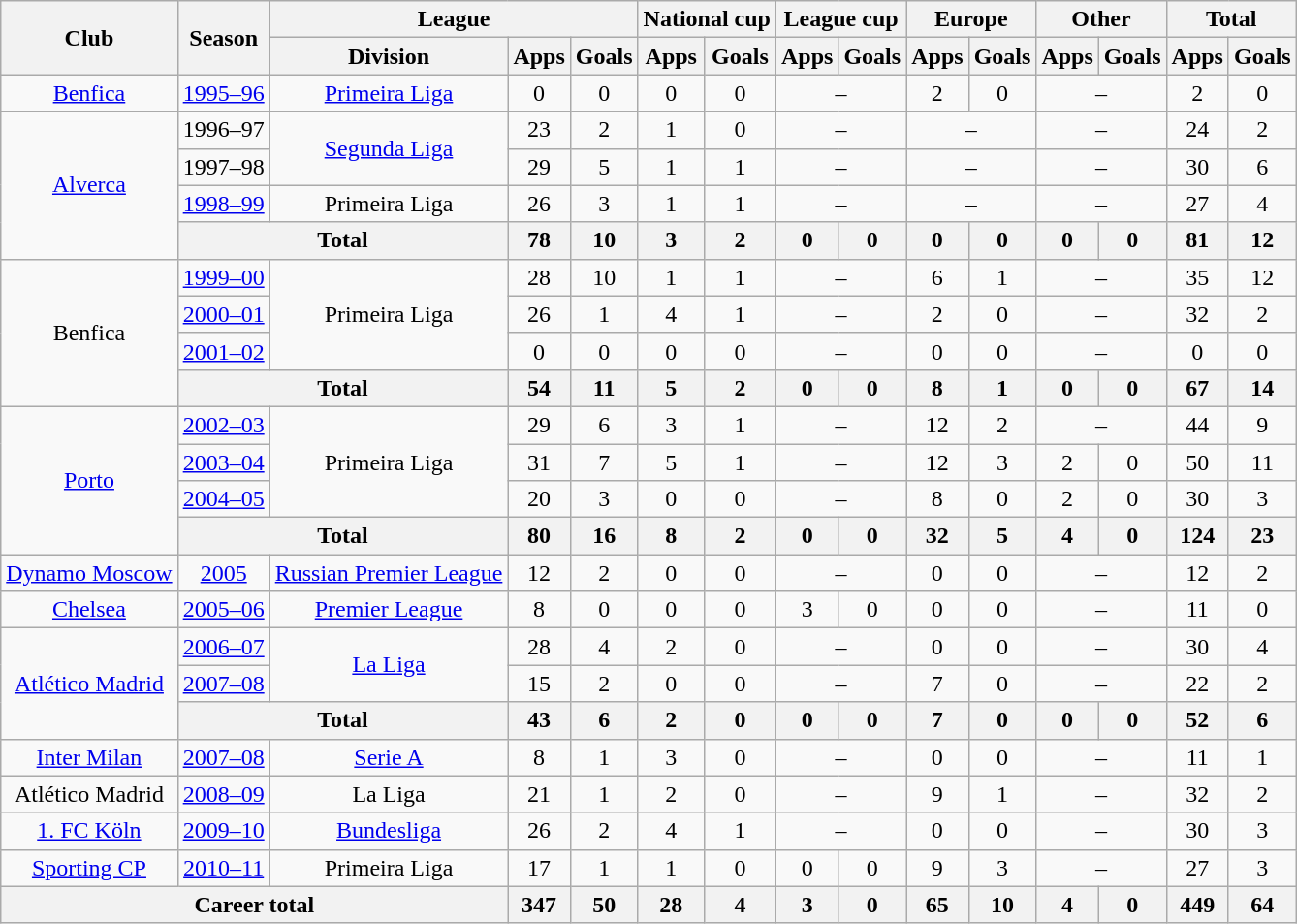<table class="wikitable" style="text-align:center">
<tr>
<th rowspan="2">Club</th>
<th rowspan="2">Season</th>
<th colspan="3">League</th>
<th colspan="2">National cup</th>
<th colspan="2">League cup</th>
<th colspan="2">Europe</th>
<th colspan="2">Other</th>
<th colspan="2">Total</th>
</tr>
<tr>
<th>Division</th>
<th>Apps</th>
<th>Goals</th>
<th>Apps</th>
<th>Goals</th>
<th>Apps</th>
<th>Goals</th>
<th>Apps</th>
<th>Goals</th>
<th>Apps</th>
<th>Goals</th>
<th>Apps</th>
<th>Goals</th>
</tr>
<tr>
<td><a href='#'>Benfica</a></td>
<td><a href='#'>1995–96</a></td>
<td><a href='#'>Primeira Liga</a></td>
<td>0</td>
<td>0</td>
<td>0</td>
<td>0</td>
<td colspan="2">–</td>
<td>2</td>
<td>0</td>
<td colspan="2">–</td>
<td>2</td>
<td>0</td>
</tr>
<tr>
<td rowspan="4"><a href='#'>Alverca</a></td>
<td>1996–97</td>
<td rowspan="2"><a href='#'>Segunda Liga</a></td>
<td>23</td>
<td>2</td>
<td>1</td>
<td>0</td>
<td colspan="2">–</td>
<td colspan="2">–</td>
<td colspan="2">–</td>
<td>24</td>
<td>2</td>
</tr>
<tr>
<td>1997–98</td>
<td>29</td>
<td>5</td>
<td>1</td>
<td>1</td>
<td colspan="2">–</td>
<td colspan="2">–</td>
<td colspan="2">–</td>
<td>30</td>
<td>6</td>
</tr>
<tr>
<td><a href='#'>1998–99</a></td>
<td>Primeira Liga</td>
<td>26</td>
<td>3</td>
<td>1</td>
<td>1</td>
<td colspan="2">–</td>
<td colspan="2">–</td>
<td colspan="2">–</td>
<td>27</td>
<td>4</td>
</tr>
<tr>
<th colspan="2">Total</th>
<th>78</th>
<th>10</th>
<th>3</th>
<th>2</th>
<th>0</th>
<th>0</th>
<th>0</th>
<th>0</th>
<th>0</th>
<th>0</th>
<th>81</th>
<th>12</th>
</tr>
<tr>
<td rowspan="4">Benfica</td>
<td><a href='#'>1999–00</a></td>
<td rowspan="3">Primeira Liga</td>
<td>28</td>
<td>10</td>
<td>1</td>
<td>1</td>
<td colspan="2">–</td>
<td>6</td>
<td>1</td>
<td colspan="2">–</td>
<td>35</td>
<td>12</td>
</tr>
<tr>
<td><a href='#'>2000–01</a></td>
<td>26</td>
<td>1</td>
<td>4</td>
<td>1</td>
<td colspan="2">–</td>
<td>2</td>
<td>0</td>
<td colspan="2">–</td>
<td>32</td>
<td>2</td>
</tr>
<tr>
<td><a href='#'>2001–02</a></td>
<td>0</td>
<td>0</td>
<td>0</td>
<td>0</td>
<td colspan="2">–</td>
<td>0</td>
<td>0</td>
<td colspan="2">–</td>
<td>0</td>
<td>0</td>
</tr>
<tr>
<th colspan="2">Total</th>
<th>54</th>
<th>11</th>
<th>5</th>
<th>2</th>
<th>0</th>
<th>0</th>
<th>8</th>
<th>1</th>
<th>0</th>
<th>0</th>
<th>67</th>
<th>14</th>
</tr>
<tr>
<td rowspan="4"><a href='#'>Porto</a></td>
<td><a href='#'>2002–03</a></td>
<td rowspan="3">Primeira Liga</td>
<td>29</td>
<td>6</td>
<td>3</td>
<td>1</td>
<td colspan="2">–</td>
<td>12</td>
<td>2</td>
<td colspan="2">–</td>
<td>44</td>
<td>9</td>
</tr>
<tr>
<td><a href='#'>2003–04</a></td>
<td>31</td>
<td>7</td>
<td>5</td>
<td>1</td>
<td colspan="2">–</td>
<td>12</td>
<td>3</td>
<td>2</td>
<td>0</td>
<td>50</td>
<td>11</td>
</tr>
<tr>
<td><a href='#'>2004–05</a></td>
<td>20</td>
<td>3</td>
<td>0</td>
<td>0</td>
<td colspan="2">–</td>
<td>8</td>
<td>0</td>
<td>2</td>
<td>0</td>
<td>30</td>
<td>3</td>
</tr>
<tr>
<th colspan="2">Total</th>
<th>80</th>
<th>16</th>
<th>8</th>
<th>2</th>
<th>0</th>
<th>0</th>
<th>32</th>
<th>5</th>
<th>4</th>
<th>0</th>
<th>124</th>
<th>23</th>
</tr>
<tr>
<td><a href='#'>Dynamo Moscow</a></td>
<td><a href='#'>2005</a></td>
<td><a href='#'>Russian Premier League</a></td>
<td>12</td>
<td>2</td>
<td>0</td>
<td>0</td>
<td colspan="2">–</td>
<td>0</td>
<td>0</td>
<td colspan="2">–</td>
<td>12</td>
<td>2</td>
</tr>
<tr>
<td><a href='#'>Chelsea</a></td>
<td><a href='#'>2005–06</a></td>
<td><a href='#'>Premier League</a></td>
<td>8</td>
<td>0</td>
<td>0</td>
<td>0</td>
<td>3</td>
<td>0</td>
<td>0</td>
<td>0</td>
<td colspan="2">–</td>
<td>11</td>
<td>0</td>
</tr>
<tr>
<td rowspan="3"><a href='#'>Atlético Madrid</a></td>
<td><a href='#'>2006–07</a></td>
<td rowspan="2"><a href='#'>La Liga</a></td>
<td>28</td>
<td>4</td>
<td>2</td>
<td>0</td>
<td colspan="2">–</td>
<td>0</td>
<td>0</td>
<td colspan="2">–</td>
<td>30</td>
<td>4</td>
</tr>
<tr>
<td><a href='#'>2007–08</a></td>
<td>15</td>
<td>2</td>
<td>0</td>
<td>0</td>
<td colspan="2">–</td>
<td>7</td>
<td>0</td>
<td colspan="2">–</td>
<td>22</td>
<td>2</td>
</tr>
<tr>
<th colspan="2">Total</th>
<th>43</th>
<th>6</th>
<th>2</th>
<th>0</th>
<th>0</th>
<th>0</th>
<th>7</th>
<th>0</th>
<th>0</th>
<th>0</th>
<th>52</th>
<th>6</th>
</tr>
<tr>
<td><a href='#'>Inter Milan</a></td>
<td><a href='#'>2007–08</a></td>
<td><a href='#'>Serie A</a></td>
<td>8</td>
<td>1</td>
<td>3</td>
<td>0</td>
<td colspan="2">–</td>
<td>0</td>
<td>0</td>
<td colspan="2">–</td>
<td>11</td>
<td>1</td>
</tr>
<tr>
<td>Atlético Madrid</td>
<td><a href='#'>2008–09</a></td>
<td>La Liga</td>
<td>21</td>
<td>1</td>
<td>2</td>
<td>0</td>
<td colspan="2">–</td>
<td>9</td>
<td>1</td>
<td colspan="2">–</td>
<td>32</td>
<td>2</td>
</tr>
<tr>
<td><a href='#'>1. FC Köln</a></td>
<td><a href='#'>2009–10</a></td>
<td><a href='#'>Bundesliga</a></td>
<td>26</td>
<td>2</td>
<td>4</td>
<td>1</td>
<td colspan="2">–</td>
<td>0</td>
<td>0</td>
<td colspan="2">–</td>
<td>30</td>
<td>3</td>
</tr>
<tr>
<td><a href='#'>Sporting CP</a></td>
<td><a href='#'>2010–11</a></td>
<td>Primeira Liga</td>
<td>17</td>
<td>1</td>
<td>1</td>
<td>0</td>
<td>0</td>
<td>0</td>
<td>9</td>
<td>3</td>
<td colspan="2">–</td>
<td>27</td>
<td>3</td>
</tr>
<tr>
<th colspan="3">Career total</th>
<th>347</th>
<th>50</th>
<th>28</th>
<th>4</th>
<th>3</th>
<th>0</th>
<th>65</th>
<th>10</th>
<th>4</th>
<th>0</th>
<th>449</th>
<th>64</th>
</tr>
</table>
